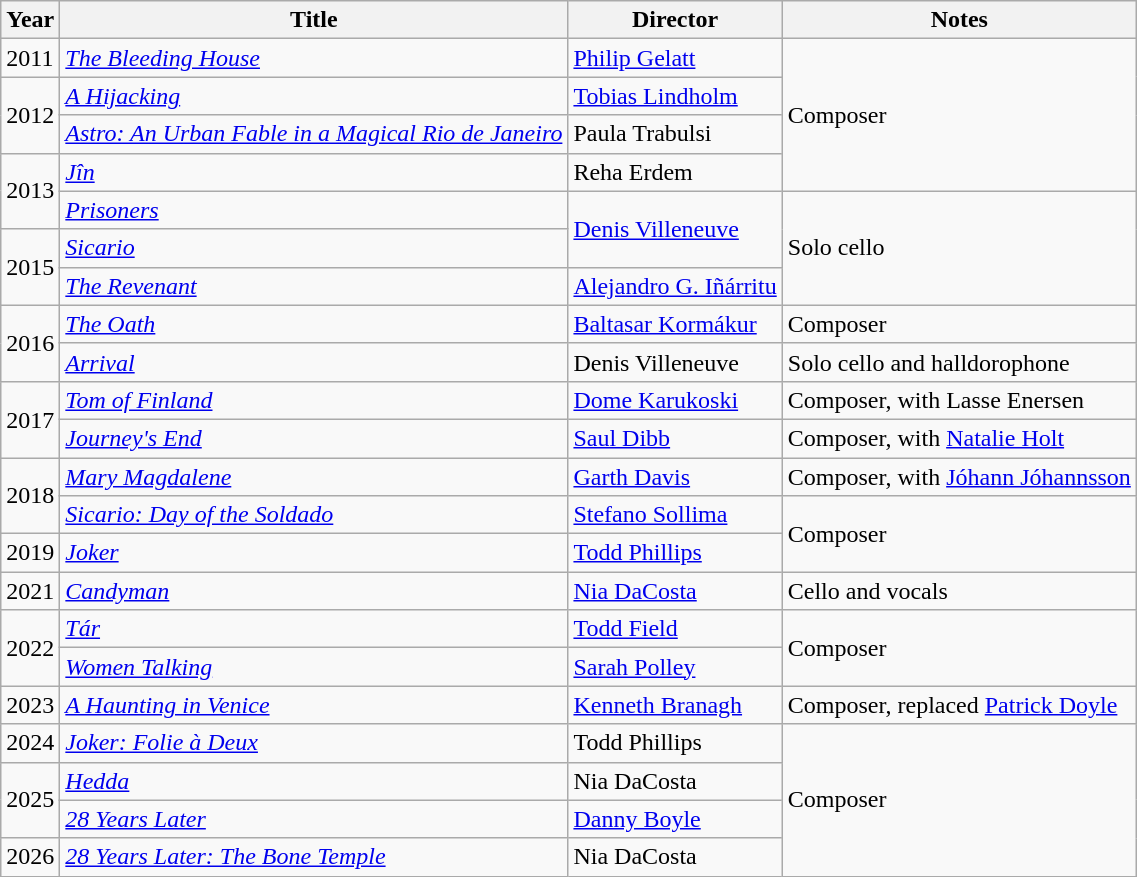<table class="wikitable sortable">
<tr>
<th>Year</th>
<th>Title</th>
<th>Director</th>
<th class="unsortable">Notes</th>
</tr>
<tr>
<td>2011</td>
<td><em><a href='#'>The Bleeding House</a></em></td>
<td><a href='#'>Philip Gelatt</a></td>
<td rowspan=4>Composer</td>
</tr>
<tr>
<td rowspan=2>2012</td>
<td><em><a href='#'>A Hijacking</a></em></td>
<td><a href='#'>Tobias Lindholm</a></td>
</tr>
<tr>
<td><em><a href='#'>Astro: An Urban Fable in a Magical Rio de Janeiro</a></em></td>
<td>Paula Trabulsi</td>
</tr>
<tr>
<td rowspan=2>2013</td>
<td><em><a href='#'>Jîn</a></em></td>
<td>Reha Erdem</td>
</tr>
<tr>
<td><em><a href='#'>Prisoners</a></em></td>
<td rowspan=2><a href='#'>Denis Villeneuve</a></td>
<td rowspan=3>Solo cello</td>
</tr>
<tr>
<td rowspan=2>2015</td>
<td><em><a href='#'>Sicario</a></em></td>
</tr>
<tr>
<td><em><a href='#'>The Revenant</a></em></td>
<td><a href='#'>Alejandro G. Iñárritu</a></td>
</tr>
<tr>
<td rowspan=2>2016</td>
<td><em><a href='#'>The Oath</a></em></td>
<td><a href='#'>Baltasar Kormákur</a></td>
<td>Composer</td>
</tr>
<tr>
<td><em><a href='#'>Arrival</a></em></td>
<td>Denis Villeneuve</td>
<td>Solo cello and halldorophone</td>
</tr>
<tr>
<td rowspan=2>2017</td>
<td><em><a href='#'>Tom of Finland</a></em></td>
<td><a href='#'>Dome Karukoski</a></td>
<td>Composer, with Lasse Enersen</td>
</tr>
<tr>
<td><em><a href='#'>Journey's End</a></em></td>
<td><a href='#'>Saul Dibb</a></td>
<td>Composer, with <a href='#'>Natalie Holt</a></td>
</tr>
<tr>
<td rowspan=2>2018</td>
<td><em><a href='#'>Mary Magdalene</a></em></td>
<td><a href='#'>Garth Davis</a></td>
<td>Composer, with <a href='#'>Jóhann Jóhannsson</a></td>
</tr>
<tr>
<td><em><a href='#'>Sicario: Day of the Soldado</a></em></td>
<td><a href='#'>Stefano Sollima</a></td>
<td rowspan="2">Composer</td>
</tr>
<tr>
<td>2019</td>
<td><em><a href='#'>Joker</a></em></td>
<td><a href='#'>Todd Phillips</a></td>
</tr>
<tr>
<td>2021</td>
<td><em><a href='#'>Candyman</a></em></td>
<td><a href='#'>Nia DaCosta</a></td>
<td>Cello and vocals</td>
</tr>
<tr>
<td rowspan=2>2022</td>
<td><em><a href='#'>Tár</a></em></td>
<td><a href='#'>Todd Field</a></td>
<td rowspan="2">Composer</td>
</tr>
<tr>
<td><em><a href='#'>Women Talking</a></em></td>
<td><a href='#'>Sarah Polley</a></td>
</tr>
<tr>
<td>2023</td>
<td><em><a href='#'>A Haunting in Venice</a></em></td>
<td><a href='#'>Kenneth Branagh</a></td>
<td>Composer, replaced <a href='#'>Patrick Doyle</a></td>
</tr>
<tr>
<td>2024</td>
<td><em><a href='#'>Joker: Folie à Deux</a></em></td>
<td>Todd Phillips</td>
<td rowspan="4">Composer</td>
</tr>
<tr>
<td rowspan=2>2025</td>
<td><em><a href='#'>Hedda</a></em></td>
<td>Nia DaCosta</td>
</tr>
<tr>
<td><em><a href='#'>28 Years Later</a></em></td>
<td><a href='#'>Danny Boyle</a></td>
</tr>
<tr>
<td>2026</td>
<td><em><a href='#'>28 Years Later: The Bone Temple</a></em></td>
<td>Nia DaCosta</td>
</tr>
</table>
